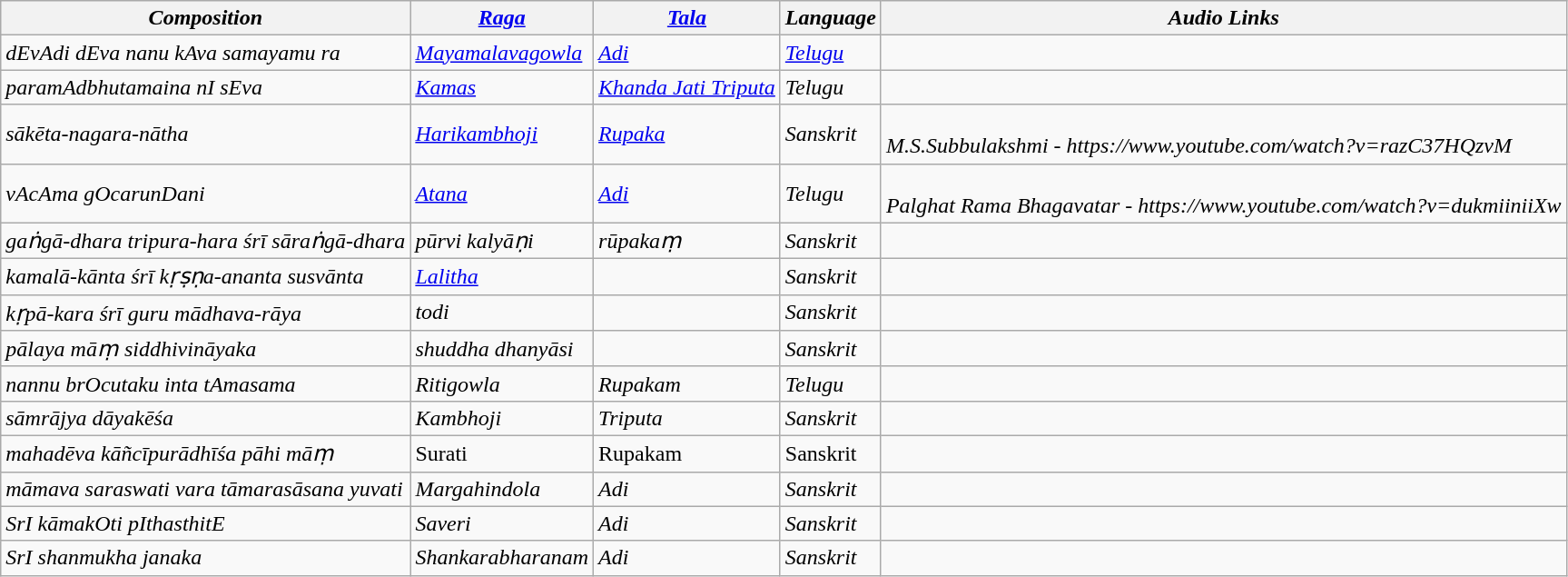<table class="wikitable">
<tr>
<th><em>Composition</em></th>
<th><em><a href='#'>Raga</a></em></th>
<th><em><a href='#'>Tala</a></em></th>
<th><em>Language</em></th>
<th><em>Audio Links</em></th>
</tr>
<tr>
<td><em>dEvAdi dEva nanu kAva samayamu ra</em></td>
<td><em><a href='#'>Mayamalavagowla</a></em></td>
<td><em><a href='#'>Adi</a></em></td>
<td><em><a href='#'>Telugu</a></em></td>
<td></td>
</tr>
<tr>
<td><em>paramAdbhutamaina nI sEva</em></td>
<td><em><a href='#'>Kamas</a></em></td>
<td><em><a href='#'>Khanda Jati Triputa</a></em></td>
<td><em>Telugu</em></td>
<td></td>
</tr>
<tr>
<td><em>sākēta-nagara-nātha</em></td>
<td><em><a href='#'>Harikambhoji</a></em></td>
<td><em><a href='#'>Rupaka</a></em></td>
<td><em>Sanskrit</em></td>
<td><br><em>M.S.Subbulakshmi - https://www.youtube.com/watch?v=razC37HQzvM</em></td>
</tr>
<tr>
<td><em>vAcAma gOcarunDani</em></td>
<td><em><a href='#'>Atana</a></em></td>
<td><em><a href='#'>Adi</a></em></td>
<td><em>Telugu</em></td>
<td><br><em>Palghat Rama Bhagavatar - https://www.youtube.com/watch?v=dukmiiniiXw</em></td>
</tr>
<tr>
<td><em>gaṅgā-dhara tripura-hara śrī sāraṅgā-dhara</em></td>
<td><em>pūrvi kalyāṇi</em></td>
<td><em>rūpakaṃ</em></td>
<td><em>Sanskrit</em></td>
<td></td>
</tr>
<tr>
<td><em>kamalā-kānta śrī kṛṣṇa-ananta susvānta</em></td>
<td><em><a href='#'>Lalitha</a></em></td>
<td></td>
<td><em>Sanskrit</em></td>
<td></td>
</tr>
<tr>
<td><em>kṛpā-kara śrī guru mādhava-rāya</em></td>
<td><em>todi</em></td>
<td></td>
<td><em>Sanskrit</em></td>
<td></td>
</tr>
<tr>
<td><em>pālaya māṃ siddhivināyaka</em></td>
<td><em>shuddha dhanyāsi</em></td>
<td></td>
<td><em>Sanskrit</em></td>
<td></td>
</tr>
<tr>
<td><em>nannu brOcutaku inta tAmasama</em></td>
<td><em>Ritigowla</em></td>
<td><em>Rupakam</em></td>
<td><em>Telugu</em></td>
<td></td>
</tr>
<tr>
<td><em>sāmrājya dāyakēśa</em></td>
<td><em>Kambhoji</em></td>
<td><em>Triputa</em></td>
<td><em>Sanskrit</em></td>
<td></td>
</tr>
<tr>
<td><em>mahadēva kāñcīpurādhīśa pāhi māṃ</em></td>
<td>Surati</td>
<td>Rupakam</td>
<td>Sanskrit</td>
<td></td>
</tr>
<tr>
<td><em>māmava saraswati vara tāmarasāsana yuvati</em></td>
<td><em>Margahindola</em></td>
<td><em>Adi</em></td>
<td><em>Sanskrit</em></td>
<td></td>
</tr>
<tr>
<td><em>SrI kāmakOti pIthasthitE</em></td>
<td><em>Saveri</em></td>
<td><em>Adi</em></td>
<td><em>Sanskrit</em></td>
<td></td>
</tr>
<tr>
<td><em>SrI shanmukha janaka</em></td>
<td><em>Shankarabharanam</em></td>
<td><em>Adi</em></td>
<td><em>Sanskrit</em></td>
<td></td>
</tr>
</table>
